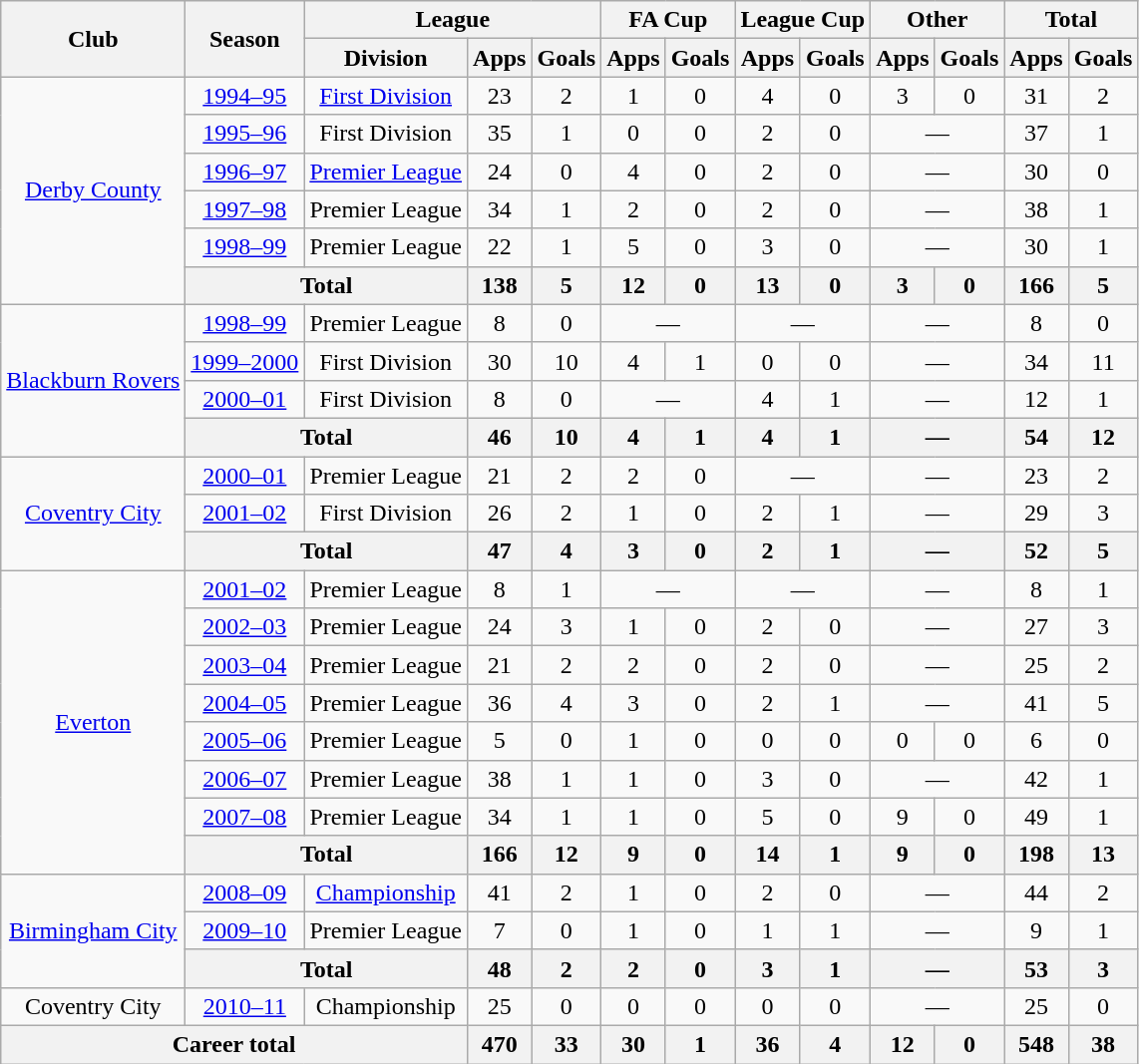<table class="wikitable" style="text-align: center;">
<tr>
<th rowspan="2">Club</th>
<th rowspan="2">Season</th>
<th colspan="3">League</th>
<th colspan="2">FA Cup</th>
<th colspan="2">League Cup</th>
<th colspan="2">Other</th>
<th colspan="2">Total</th>
</tr>
<tr>
<th>Division</th>
<th>Apps</th>
<th>Goals</th>
<th>Apps</th>
<th>Goals</th>
<th>Apps</th>
<th>Goals</th>
<th>Apps</th>
<th>Goals</th>
<th>Apps</th>
<th>Goals</th>
</tr>
<tr>
<td rowspan="6"><a href='#'>Derby County</a></td>
<td><a href='#'>1994–95</a></td>
<td><a href='#'>First Division</a></td>
<td>23</td>
<td>2</td>
<td>1</td>
<td>0</td>
<td>4</td>
<td>0</td>
<td>3</td>
<td>0</td>
<td>31</td>
<td>2</td>
</tr>
<tr>
<td><a href='#'>1995–96</a></td>
<td>First Division</td>
<td>35</td>
<td>1</td>
<td>0</td>
<td>0</td>
<td>2</td>
<td>0</td>
<td colspan="2">—</td>
<td>37</td>
<td>1</td>
</tr>
<tr>
<td><a href='#'>1996–97</a></td>
<td><a href='#'>Premier League</a></td>
<td>24</td>
<td>0</td>
<td>4</td>
<td>0</td>
<td>2</td>
<td>0</td>
<td colspan="2">—</td>
<td>30</td>
<td>0</td>
</tr>
<tr>
<td><a href='#'>1997–98</a></td>
<td>Premier League</td>
<td>34</td>
<td>1</td>
<td>2</td>
<td>0</td>
<td>2</td>
<td>0</td>
<td colspan="2">—</td>
<td>38</td>
<td>1</td>
</tr>
<tr>
<td><a href='#'>1998–99</a></td>
<td>Premier League</td>
<td>22</td>
<td>1</td>
<td>5</td>
<td>0</td>
<td>3</td>
<td>0</td>
<td colspan="2">—</td>
<td>30</td>
<td>1</td>
</tr>
<tr>
<th colspan="2">Total</th>
<th>138</th>
<th>5</th>
<th>12</th>
<th>0</th>
<th>13</th>
<th>0</th>
<th>3</th>
<th>0</th>
<th>166</th>
<th>5</th>
</tr>
<tr>
<td rowspan="4"><a href='#'>Blackburn Rovers</a></td>
<td><a href='#'>1998–99</a></td>
<td>Premier League</td>
<td>8</td>
<td>0</td>
<td colspan="2">—</td>
<td colspan="2">—</td>
<td colspan="2">—</td>
<td>8</td>
<td>0</td>
</tr>
<tr>
<td><a href='#'>1999–2000</a></td>
<td>First Division</td>
<td>30</td>
<td>10</td>
<td>4</td>
<td>1</td>
<td>0</td>
<td>0</td>
<td colspan="2">—</td>
<td>34</td>
<td>11</td>
</tr>
<tr>
<td><a href='#'>2000–01</a></td>
<td>First Division</td>
<td>8</td>
<td>0</td>
<td colspan="2">—</td>
<td>4</td>
<td>1</td>
<td colspan="2">—</td>
<td>12</td>
<td>1</td>
</tr>
<tr>
<th colspan="2">Total</th>
<th>46</th>
<th>10</th>
<th>4</th>
<th>1</th>
<th>4</th>
<th>1</th>
<th colspan="2">—</th>
<th>54</th>
<th>12</th>
</tr>
<tr>
<td rowspan="3"><a href='#'>Coventry City</a></td>
<td><a href='#'>2000–01</a></td>
<td>Premier League</td>
<td>21</td>
<td>2</td>
<td>2</td>
<td>0</td>
<td colspan="2">—</td>
<td colspan="2">—</td>
<td>23</td>
<td>2</td>
</tr>
<tr>
<td><a href='#'>2001–02</a></td>
<td>First Division</td>
<td>26</td>
<td>2</td>
<td>1</td>
<td>0</td>
<td>2</td>
<td>1</td>
<td colspan="2">—</td>
<td>29</td>
<td>3</td>
</tr>
<tr>
<th colspan="2">Total</th>
<th>47</th>
<th>4</th>
<th>3</th>
<th>0</th>
<th>2</th>
<th>1</th>
<th colspan="2">—</th>
<th>52</th>
<th>5</th>
</tr>
<tr>
<td rowspan="8"><a href='#'>Everton</a></td>
<td><a href='#'>2001–02</a></td>
<td>Premier League</td>
<td>8</td>
<td>1</td>
<td colspan="2">—</td>
<td colspan="2">—</td>
<td colspan="2">—</td>
<td>8</td>
<td>1</td>
</tr>
<tr>
<td><a href='#'>2002–03</a></td>
<td>Premier League</td>
<td>24</td>
<td>3</td>
<td>1</td>
<td>0</td>
<td>2</td>
<td>0</td>
<td colspan="2">—</td>
<td>27</td>
<td>3</td>
</tr>
<tr>
<td><a href='#'>2003–04</a></td>
<td>Premier League</td>
<td>21</td>
<td>2</td>
<td>2</td>
<td>0</td>
<td>2</td>
<td>0</td>
<td colspan="2">—</td>
<td>25</td>
<td>2</td>
</tr>
<tr>
<td><a href='#'>2004–05</a></td>
<td>Premier League</td>
<td>36</td>
<td>4</td>
<td>3</td>
<td>0</td>
<td>2</td>
<td>1</td>
<td colspan="2">—</td>
<td>41</td>
<td>5</td>
</tr>
<tr>
<td><a href='#'>2005–06</a></td>
<td>Premier League</td>
<td>5</td>
<td>0</td>
<td>1</td>
<td>0</td>
<td>0</td>
<td>0</td>
<td>0</td>
<td>0</td>
<td>6</td>
<td>0</td>
</tr>
<tr>
<td><a href='#'>2006–07</a></td>
<td>Premier League</td>
<td>38</td>
<td>1</td>
<td>1</td>
<td>0</td>
<td>3</td>
<td>0</td>
<td colspan="2">—</td>
<td>42</td>
<td>1</td>
</tr>
<tr>
<td><a href='#'>2007–08</a></td>
<td>Premier League</td>
<td>34</td>
<td>1</td>
<td>1</td>
<td>0</td>
<td>5</td>
<td>0</td>
<td>9</td>
<td>0</td>
<td>49</td>
<td>1</td>
</tr>
<tr>
<th colspan="2">Total</th>
<th>166</th>
<th>12</th>
<th>9</th>
<th>0</th>
<th>14</th>
<th>1</th>
<th>9</th>
<th>0</th>
<th>198</th>
<th>13</th>
</tr>
<tr>
<td rowspan="3"><a href='#'>Birmingham City</a></td>
<td><a href='#'>2008–09</a></td>
<td><a href='#'>Championship</a></td>
<td>41</td>
<td>2</td>
<td>1</td>
<td>0</td>
<td>2</td>
<td>0</td>
<td colspan="2">—</td>
<td>44</td>
<td>2</td>
</tr>
<tr>
<td><a href='#'>2009–10</a></td>
<td>Premier League</td>
<td>7</td>
<td>0</td>
<td>1</td>
<td>0</td>
<td>1</td>
<td>1</td>
<td colspan="2">—</td>
<td>9</td>
<td>1</td>
</tr>
<tr>
<th colspan="2">Total</th>
<th>48</th>
<th>2</th>
<th>2</th>
<th>0</th>
<th>3</th>
<th>1</th>
<th colspan="2">—</th>
<th>53</th>
<th>3</th>
</tr>
<tr>
<td>Coventry City</td>
<td><a href='#'>2010–11</a></td>
<td>Championship</td>
<td>25</td>
<td>0</td>
<td>0</td>
<td>0</td>
<td>0</td>
<td>0</td>
<td colspan="2">—</td>
<td>25</td>
<td>0</td>
</tr>
<tr>
<th colspan="3">Career total</th>
<th>470</th>
<th>33</th>
<th>30</th>
<th>1</th>
<th>36</th>
<th>4</th>
<th>12</th>
<th>0</th>
<th>548</th>
<th>38</th>
</tr>
</table>
